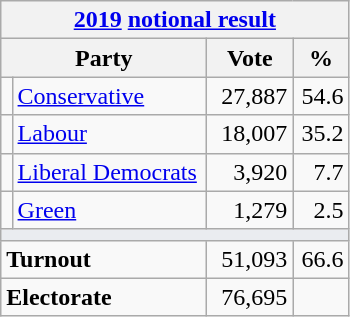<table class="wikitable">
<tr>
<th colspan="4"><a href='#'>2019</a> <a href='#'>notional result</a></th>
</tr>
<tr>
<th bgcolor="#DDDDFF" width="130px" colspan="2">Party</th>
<th bgcolor="#DDDDFF" width="50px">Vote</th>
<th bgcolor="#DDDDFF" width="30px">%</th>
</tr>
<tr>
<td></td>
<td><a href='#'>Conservative</a></td>
<td align=right>27,887</td>
<td align=right>54.6</td>
</tr>
<tr>
<td></td>
<td><a href='#'>Labour</a></td>
<td align=right>18,007</td>
<td align=right>35.2</td>
</tr>
<tr>
<td></td>
<td><a href='#'>Liberal Democrats</a></td>
<td align=right>3,920</td>
<td align=right>7.7</td>
</tr>
<tr>
<td></td>
<td><a href='#'>Green</a></td>
<td align=right>1,279</td>
<td align=right>2.5</td>
</tr>
<tr>
<td colspan="4" bgcolor="#EAECF0"></td>
</tr>
<tr>
<td colspan="2"><strong>Turnout</strong></td>
<td align=right>51,093</td>
<td align=right>66.6</td>
</tr>
<tr>
<td colspan="2"><strong>Electorate</strong></td>
<td align=right>76,695</td>
</tr>
</table>
